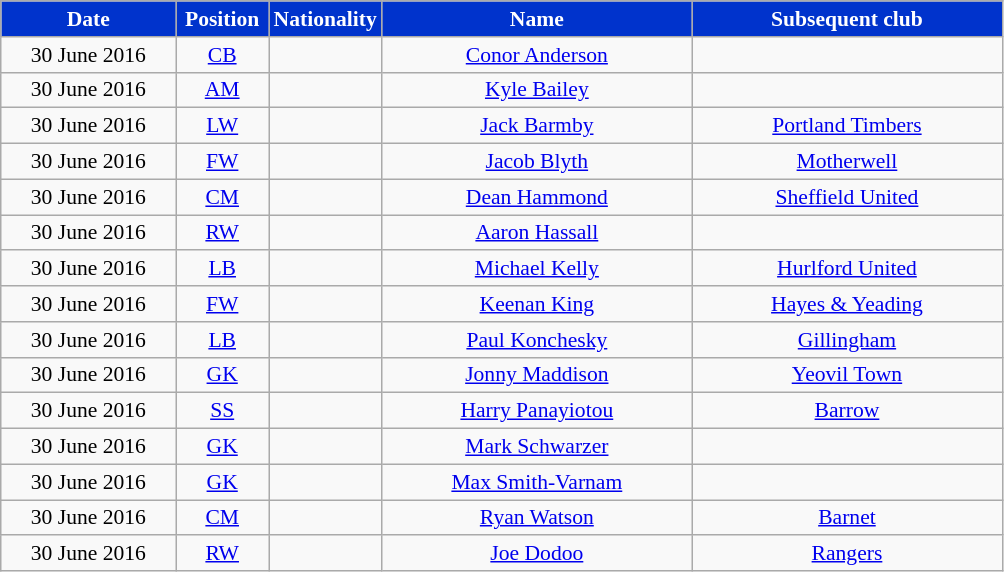<table class="wikitable"  style="text-align:center; font-size:90%; ">
<tr>
<th style="background:#03c; color:white; width:110px;">Date</th>
<th style="background:#03c; color:white; width:55px;">Position</th>
<th style="background:#03c; color:white; width:55px;">Nationality</th>
<th style="background:#03c; color:white; width:200px;">Name</th>
<th style="background:#03c; color:white; width:200px;">Subsequent club</th>
</tr>
<tr>
<td>30 June 2016</td>
<td><a href='#'>CB</a></td>
<td></td>
<td><a href='#'>Conor Anderson</a></td>
<td></td>
</tr>
<tr>
<td>30 June 2016</td>
<td><a href='#'>AM</a></td>
<td></td>
<td><a href='#'>Kyle Bailey</a></td>
<td></td>
</tr>
<tr>
<td>30 June 2016</td>
<td><a href='#'>LW</a></td>
<td></td>
<td><a href='#'>Jack Barmby</a></td>
<td> <a href='#'>Portland Timbers</a></td>
</tr>
<tr>
<td>30 June 2016</td>
<td><a href='#'>FW</a></td>
<td></td>
<td><a href='#'>Jacob Blyth</a></td>
<td> <a href='#'>Motherwell</a></td>
</tr>
<tr>
<td>30 June 2016</td>
<td><a href='#'>CM</a></td>
<td></td>
<td><a href='#'>Dean Hammond</a></td>
<td><a href='#'>Sheffield United</a></td>
</tr>
<tr>
<td>30 June 2016</td>
<td><a href='#'>RW</a></td>
<td></td>
<td><a href='#'>Aaron Hassall</a></td>
<td></td>
</tr>
<tr>
<td>30 June 2016</td>
<td><a href='#'>LB</a></td>
<td></td>
<td><a href='#'>Michael Kelly</a></td>
<td> <a href='#'>Hurlford United</a></td>
</tr>
<tr>
<td>30 June 2016</td>
<td><a href='#'>FW</a></td>
<td></td>
<td><a href='#'>Keenan King</a></td>
<td> <a href='#'>Hayes & Yeading</a></td>
</tr>
<tr>
<td>30 June 2016</td>
<td><a href='#'>LB</a></td>
<td></td>
<td><a href='#'>Paul Konchesky</a></td>
<td> <a href='#'>Gillingham</a></td>
</tr>
<tr>
<td>30 June 2016</td>
<td><a href='#'>GK</a></td>
<td></td>
<td><a href='#'>Jonny Maddison</a></td>
<td> <a href='#'>Yeovil Town</a></td>
</tr>
<tr>
<td>30 June 2016</td>
<td><a href='#'>SS</a></td>
<td></td>
<td><a href='#'>Harry Panayiotou</a></td>
<td> <a href='#'>Barrow</a></td>
</tr>
<tr>
<td>30 June 2016</td>
<td><a href='#'>GK</a></td>
<td></td>
<td><a href='#'>Mark Schwarzer</a></td>
<td></td>
</tr>
<tr>
<td>30 June 2016</td>
<td><a href='#'>GK</a></td>
<td></td>
<td><a href='#'>Max Smith-Varnam</a></td>
<td></td>
</tr>
<tr>
<td>30 June 2016</td>
<td><a href='#'>CM</a></td>
<td></td>
<td><a href='#'>Ryan Watson</a></td>
<td> <a href='#'>Barnet</a></td>
</tr>
<tr>
<td>30 June 2016</td>
<td><a href='#'>RW</a></td>
<td></td>
<td><a href='#'>Joe Dodoo</a></td>
<td> <a href='#'>Rangers</a></td>
</tr>
</table>
